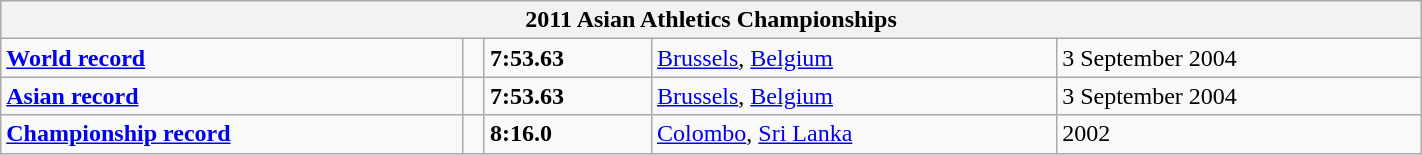<table class="wikitable" width=75%>
<tr>
<th colspan="5">2011 Asian Athletics Championships</th>
</tr>
<tr>
<td><strong><a href='#'>World record</a></strong></td>
<td></td>
<td><strong>7:53.63</strong></td>
<td><a href='#'>Brussels</a>, <a href='#'>Belgium</a></td>
<td>3 September 2004</td>
</tr>
<tr>
<td><strong><a href='#'>Asian record</a></strong></td>
<td></td>
<td><strong>7:53.63</strong></td>
<td><a href='#'>Brussels</a>, <a href='#'>Belgium</a></td>
<td>3 September 2004</td>
</tr>
<tr>
<td><strong><a href='#'>Championship record</a></strong></td>
<td></td>
<td><strong>8:16.0</strong></td>
<td><a href='#'>Colombo</a>, <a href='#'>Sri Lanka</a></td>
<td>2002</td>
</tr>
</table>
